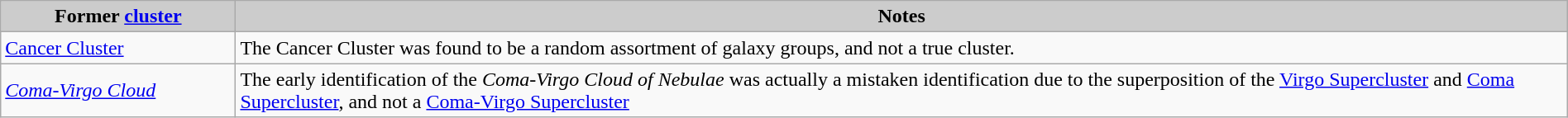<table class="wikitable" width="100%" style="text-align:left;">
<tr>
<th style="background:#CCCCCC;" width="15%">Former <a href='#'>cluster</a></th>
<th style="background:#CCCCCC;text-align:center;">Notes</th>
</tr>
<tr>
<td><a href='#'>Cancer Cluster</a></td>
<td>The Cancer Cluster was found to be a random assortment of galaxy groups, and not a true cluster.</td>
</tr>
<tr>
<td><em><a href='#'>Coma-Virgo Cloud</a></em></td>
<td>The early identification of the <em>Coma-Virgo Cloud of Nebulae</em> was actually a mistaken identification due to the superposition of the <a href='#'>Virgo Supercluster</a> and <a href='#'>Coma Supercluster</a>, and not a <a href='#'>Coma-Virgo Supercluster</a></td>
</tr>
</table>
